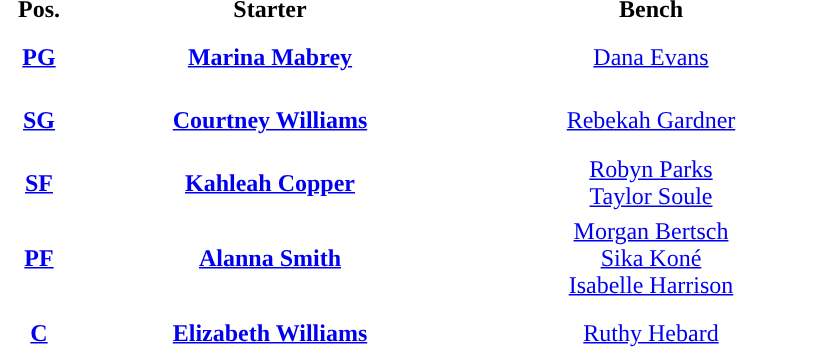<table style="text-align:center; ">
<tr>
<th width="50">Pos.</th>
<th width="250">Starter</th>
<th width="250">Bench</th>
</tr>
<tr style="height:40px; background:white; color:#092C57">
<th><a href='#'><span>PG</span></a></th>
<td><strong><a href='#'>Marina Mabrey</a></strong></td>
<td><a href='#'>Dana Evans</a></td>
</tr>
<tr style="height:40px; background:white; color:#092C57">
<th><a href='#'><span>SG</span></a></th>
<td><strong><a href='#'>Courtney Williams</a></strong></td>
<td><a href='#'>Rebekah Gardner</a></td>
</tr>
<tr style="height:40px; background:white; color:#092C57">
<th><a href='#'><span>SF</span></a></th>
<td><strong><a href='#'>Kahleah Copper</a></strong></td>
<td><a href='#'>Robyn Parks</a><br><a href='#'>Taylor Soule</a></td>
</tr>
<tr style="height:40px; background:white; color:#092C57">
<th><a href='#'><span>PF</span></a></th>
<td><strong><a href='#'>Alanna Smith</a></strong></td>
<td><a href='#'>Morgan Bertsch</a><br><a href='#'>Sika Koné</a><br><a href='#'>Isabelle Harrison</a></td>
</tr>
<tr style="height:40px; background:white; color:#092C57">
<th><a href='#'><span>C</span></a></th>
<td><strong><a href='#'>Elizabeth Williams</a></strong></td>
<td><a href='#'>Ruthy Hebard</a></td>
</tr>
</table>
